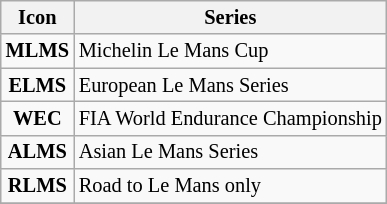<table class="wikitable" style="font-size: 85%;">
<tr>
<th>Icon</th>
<th>Series</th>
</tr>
<tr>
<td style="text-align:center"><strong><span>MLMS</span></strong></td>
<td>Michelin Le Mans Cup</td>
</tr>
<tr>
<td style="text-align:center"><strong><span>ELMS</span></strong></td>
<td>European Le Mans Series</td>
</tr>
<tr>
<td style="text-align:center"><strong><span>WEC</span></strong></td>
<td>FIA World Endurance Championship</td>
</tr>
<tr>
<td style="text-align:center"><strong><span>ALMS</span></strong></td>
<td>Asian Le Mans Series</td>
</tr>
<tr>
<td style="text-align:center"><strong><span>RLMS</span></strong></td>
<td>Road to Le Mans only</td>
</tr>
<tr>
</tr>
</table>
